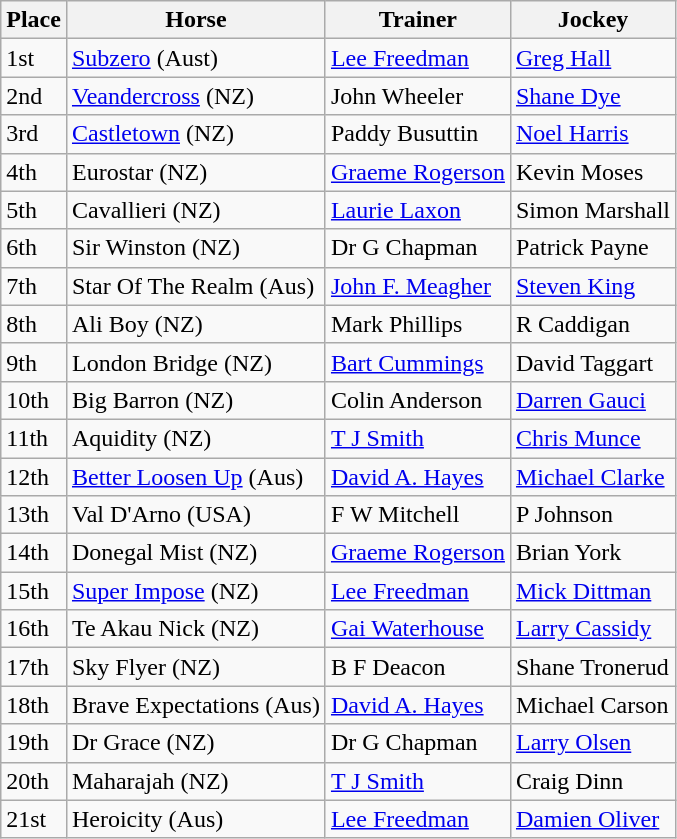<table class="wikitable sortable">
<tr>
<th>Place</th>
<th>Horse</th>
<th>Trainer</th>
<th>Jockey</th>
</tr>
<tr>
<td>1st</td>
<td><a href='#'>Subzero</a> (Aust)</td>
<td><a href='#'>Lee Freedman</a></td>
<td><a href='#'>Greg Hall</a></td>
</tr>
<tr>
<td>2nd</td>
<td><a href='#'>Veandercross</a> (NZ)</td>
<td>John Wheeler</td>
<td><a href='#'>Shane Dye</a></td>
</tr>
<tr>
<td>3rd</td>
<td><a href='#'>Castletown</a> (NZ)</td>
<td>Paddy Busuttin</td>
<td><a href='#'>Noel Harris</a></td>
</tr>
<tr>
<td>4th</td>
<td>Eurostar (NZ)</td>
<td><a href='#'>Graeme Rogerson</a></td>
<td>Kevin Moses</td>
</tr>
<tr>
<td>5th</td>
<td>Cavallieri (NZ)</td>
<td><a href='#'>Laurie Laxon</a></td>
<td>Simon Marshall</td>
</tr>
<tr>
<td>6th</td>
<td>Sir Winston (NZ)</td>
<td>Dr G Chapman</td>
<td>Patrick Payne</td>
</tr>
<tr>
<td>7th</td>
<td>Star Of The Realm (Aus)</td>
<td><a href='#'>John F. Meagher</a></td>
<td><a href='#'>Steven King</a></td>
</tr>
<tr>
<td>8th</td>
<td>Ali Boy (NZ)</td>
<td>Mark Phillips</td>
<td>R Caddigan</td>
</tr>
<tr>
<td>9th</td>
<td>London Bridge (NZ)</td>
<td><a href='#'>Bart Cummings</a></td>
<td>David Taggart</td>
</tr>
<tr>
<td>10th</td>
<td>Big Barron (NZ)</td>
<td>Colin Anderson</td>
<td><a href='#'>Darren Gauci</a></td>
</tr>
<tr>
<td>11th</td>
<td>Aquidity (NZ)</td>
<td><a href='#'>T J Smith</a></td>
<td><a href='#'>Chris Munce</a></td>
</tr>
<tr>
<td>12th</td>
<td><a href='#'>Better Loosen Up</a> (Aus)</td>
<td><a href='#'>David A. Hayes</a></td>
<td><a href='#'>Michael Clarke</a></td>
</tr>
<tr>
<td>13th</td>
<td>Val D'Arno (USA)</td>
<td>F W Mitchell</td>
<td>P Johnson</td>
</tr>
<tr>
<td>14th</td>
<td>Donegal Mist (NZ)</td>
<td><a href='#'>Graeme Rogerson</a></td>
<td>Brian York</td>
</tr>
<tr>
<td>15th</td>
<td><a href='#'>Super Impose</a> (NZ)</td>
<td><a href='#'>Lee Freedman</a></td>
<td><a href='#'>Mick Dittman</a></td>
</tr>
<tr>
<td>16th</td>
<td>Te Akau Nick (NZ)</td>
<td><a href='#'>Gai Waterhouse</a></td>
<td><a href='#'>Larry Cassidy</a></td>
</tr>
<tr>
<td>17th</td>
<td>Sky Flyer (NZ)</td>
<td>B F Deacon</td>
<td>Shane Tronerud</td>
</tr>
<tr>
<td>18th</td>
<td>Brave Expectations (Aus)</td>
<td><a href='#'>David A. Hayes</a></td>
<td>Michael Carson</td>
</tr>
<tr>
<td>19th</td>
<td>Dr Grace (NZ)</td>
<td>Dr G Chapman</td>
<td><a href='#'>Larry Olsen</a></td>
</tr>
<tr>
<td>20th</td>
<td>Maharajah (NZ)</td>
<td><a href='#'>T J Smith</a></td>
<td>Craig Dinn</td>
</tr>
<tr>
<td>21st</td>
<td>Heroicity (Aus)</td>
<td><a href='#'>Lee Freedman</a></td>
<td><a href='#'>Damien Oliver</a></td>
</tr>
</table>
